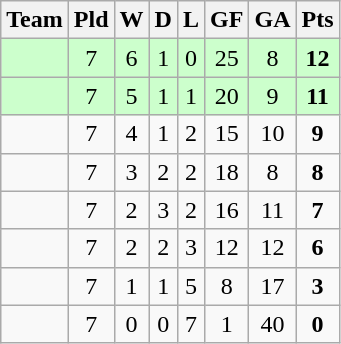<table class="wikitable">
<tr>
<th>Team</th>
<th>Pld</th>
<th>W</th>
<th>D</th>
<th>L</th>
<th>GF</th>
<th>GA</th>
<th>Pts</th>
</tr>
<tr style="text-align:center; background:#cfc;">
<td align=left></td>
<td>7</td>
<td>6</td>
<td>1</td>
<td>0</td>
<td>25</td>
<td>8</td>
<td><strong>12</strong></td>
</tr>
<tr style="text-align:center; background:#cfc;">
<td align=left></td>
<td>7</td>
<td>5</td>
<td>1</td>
<td>1</td>
<td>20</td>
<td>9</td>
<td><strong>11</strong></td>
</tr>
<tr align=center>
<td align=left></td>
<td>7</td>
<td>4</td>
<td>1</td>
<td>2</td>
<td>15</td>
<td>10</td>
<td><strong>9</strong></td>
</tr>
<tr align=center>
<td align=left></td>
<td>7</td>
<td>3</td>
<td>2</td>
<td>2</td>
<td>18</td>
<td>8</td>
<td><strong>8</strong></td>
</tr>
<tr align=center>
<td align=left></td>
<td>7</td>
<td>2</td>
<td>3</td>
<td>2</td>
<td>16</td>
<td>11</td>
<td><strong>7</strong></td>
</tr>
<tr align=center>
<td align=left></td>
<td>7</td>
<td>2</td>
<td>2</td>
<td>3</td>
<td>12</td>
<td>12</td>
<td><strong>6</strong></td>
</tr>
<tr align=center>
<td align=left></td>
<td>7</td>
<td>1</td>
<td>1</td>
<td>5</td>
<td>8</td>
<td>17</td>
<td><strong>3</strong></td>
</tr>
<tr align=center>
<td align=left></td>
<td>7</td>
<td>0</td>
<td>0</td>
<td>7</td>
<td>1</td>
<td>40</td>
<td><strong>0</strong></td>
</tr>
</table>
